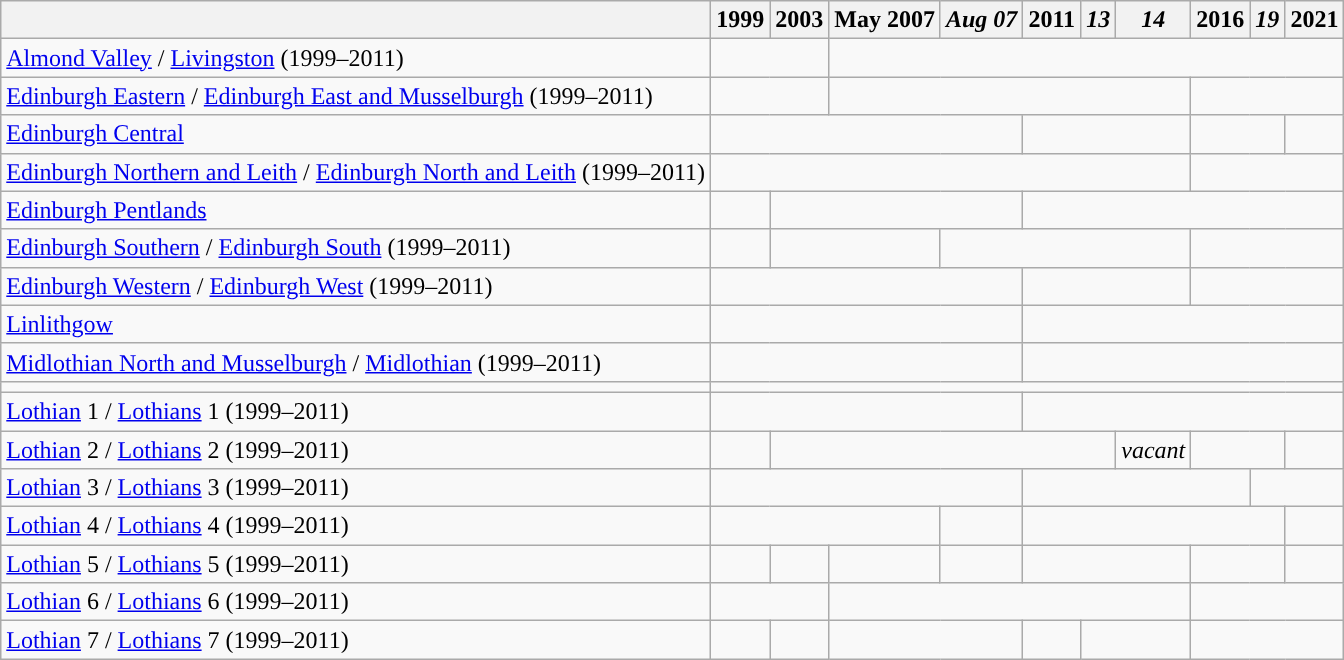<table class="wikitable">
<tr>
<th></th>
<th>1999</th>
<th>2003</th>
<th>May 2007</th>
<th><em>Aug 07</em></th>
<th>2011</th>
<th><em>13</em></th>
<th><em>14</em></th>
<th>2016</th>
<th><em>19</em></th>
<th>2021</th>
</tr>
<tr>
<td><a href='#'>Almond Valley</a> / <a href='#'>Livingston</a> (1999–2011)</td>
<td colspan="2"><a href='#'></a></td>
<td colspan="8"><a href='#'></a></td>
</tr>
<tr>
<td><a href='#'>Edinburgh Eastern</a> / <a href='#'>Edinburgh East and Musselburgh</a> (1999–2011)</td>
<td colspan="2"><a href='#'></a></td>
<td colspan="5"><a href='#'></a></td>
<td colspan="3"><a href='#'></a></td>
</tr>
<tr>
<td><a href='#'>Edinburgh Central</a></td>
<td colspan="4"><a href='#'></a></td>
<td colspan="3"><a href='#'></a></td>
<td colspan="2"><a href='#'></a></td>
<td><a href='#'></a></td>
</tr>
<tr>
<td><a href='#'>Edinburgh Northern and Leith</a> / <a href='#'>Edinburgh North and Leith</a> (1999–2011)</td>
<td colspan="7"><a href='#'></a></td>
<td colspan="3"><a href='#'></a></td>
</tr>
<tr>
<td><a href='#'>Edinburgh Pentlands</a></td>
<td><a href='#'></a></td>
<td colspan="3"><a href='#'></a></td>
<td colspan="6"><a href='#'></a></td>
</tr>
<tr>
<td><a href='#'>Edinburgh Southern</a> / <a href='#'>Edinburgh South</a> (1999–2011)</td>
<td><a href='#'></a></td>
<td colspan="2"><a href='#'></a></td>
<td colspan="4"><a href='#'></a></td>
<td colspan="3"><a href='#'></a></td>
</tr>
<tr>
<td><a href='#'>Edinburgh Western</a> / <a href='#'>Edinburgh West</a> (1999–2011)</td>
<td colspan="4"><a href='#'></a></td>
<td colspan="3"><a href='#'></a></td>
<td colspan="3"><a href='#'></a></td>
</tr>
<tr>
<td><a href='#'>Linlithgow</a></td>
<td colspan="4"><a href='#'></a></td>
<td colspan="6"><a href='#'></a></td>
</tr>
<tr>
<td><a href='#'>Midlothian North and Musselburgh</a> / <a href='#'>Midlothian</a> (1999–2011)</td>
<td colspan="4"><a href='#'></a></td>
<td colspan="6"><a href='#'></a></td>
</tr>
<tr>
<td></td>
<td colspan="10"></td>
</tr>
<tr>
<td><a href='#'>Lothian</a> 1 / <a href='#'>Lothians</a> 1 (1999–2011)</td>
<td colspan="4"><a href='#'></a></td>
<td colspan="6"><a href='#'></a></td>
</tr>
<tr>
<td><a href='#'>Lothian</a> 2 / <a href='#'>Lothians</a> 2 (1999–2011)</td>
<td><a href='#'></a></td>
<td colspan="5"><a href='#'></a></td>
<td><em>vacant</em></td>
<td colspan="2"><a href='#'></a></td>
<td><a href='#'></a></td>
</tr>
<tr>
<td><a href='#'>Lothian</a> 3 / <a href='#'>Lothians</a> 3 (1999–2011)</td>
<td colspan="4"><a href='#'></a></td>
<td colspan="4"><a href='#'></a></td>
<td colspan="2"><a href='#'></a></td>
</tr>
<tr>
<td><a href='#'>Lothian</a> 4 / <a href='#'>Lothians</a> 4 (1999–2011)</td>
<td colspan="3"><a href='#'></a></td>
<td><a href='#'></a></td>
<td colspan="5"><a href='#'></a></td>
<td><a href='#'></a></td>
</tr>
<tr>
<td><a href='#'>Lothian</a> 5 / <a href='#'>Lothians</a> 5 (1999–2011)</td>
<td><a href='#'></a></td>
<td><a href='#'></a></td>
<td><a href='#'></a></td>
<td><a href='#'></a></td>
<td colspan="3"><a href='#'></a></td>
<td colspan="2"><a href='#'></a></td>
<td><a href='#'></a></td>
</tr>
<tr>
<td><a href='#'>Lothian</a> 6 / <a href='#'>Lothians</a> 6 (1999–2011)</td>
<td colspan="2"><a href='#'></a></td>
<td colspan="5"><a href='#'></a></td>
<td colspan="3"><a href='#'></a></td>
</tr>
<tr>
<td><a href='#'>Lothian</a> 7 / <a href='#'>Lothians</a> 7 (1999–2011)</td>
<td><a href='#'></a></td>
<td><a href='#'></a></td>
<td colspan="2"><a href='#'></a></td>
<td><a href='#'></a></td>
<td colspan="2"><a href='#'></a></td>
<td colspan="3"><a href='#'></a></td>
</tr>
</table>
